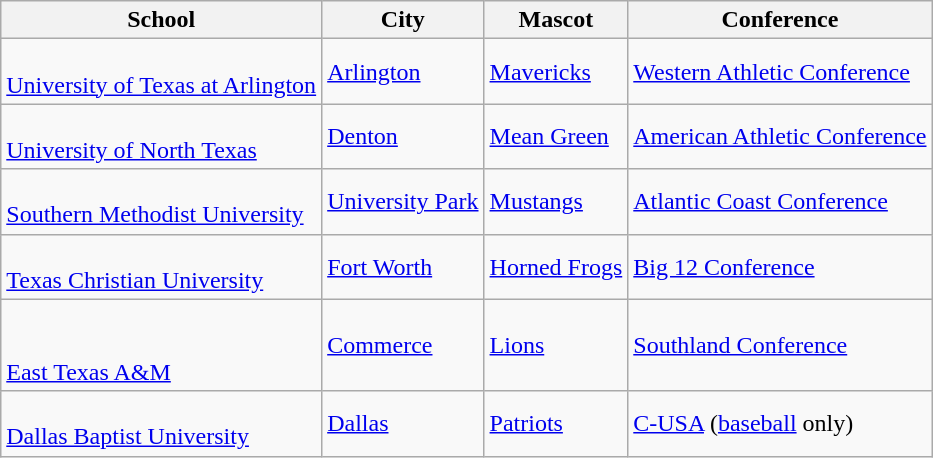<table class="wikitable">
<tr>
<th>School</th>
<th>City</th>
<th>Mascot</th>
<th>Conference</th>
</tr>
<tr>
<td><br><a href='#'>University of Texas at Arlington</a></td>
<td><a href='#'>Arlington</a></td>
<td><a href='#'>Mavericks</a></td>
<td><a href='#'>Western Athletic Conference</a></td>
</tr>
<tr>
<td><br><a href='#'>University of North Texas</a></td>
<td><a href='#'>Denton</a></td>
<td><a href='#'>Mean Green</a></td>
<td><a href='#'>American Athletic Conference</a></td>
</tr>
<tr>
<td><br><a href='#'>Southern Methodist University</a></td>
<td><a href='#'>University Park</a></td>
<td><a href='#'>Mustangs</a></td>
<td><a href='#'>Atlantic Coast Conference</a></td>
</tr>
<tr>
<td><br><a href='#'>Texas Christian University</a></td>
<td><a href='#'>Fort Worth</a></td>
<td><a href='#'>Horned Frogs</a></td>
<td><a href='#'>Big 12 Conference</a></td>
</tr>
<tr>
<td><br><br><a href='#'>East Texas A&M</a></td>
<td><a href='#'>Commerce</a></td>
<td><a href='#'>Lions</a></td>
<td><a href='#'>Southland Conference</a></td>
</tr>
<tr>
<td><br><a href='#'>Dallas Baptist University</a></td>
<td><a href='#'>Dallas</a></td>
<td><a href='#'>Patriots</a></td>
<td><a href='#'>C-USA</a> (<a href='#'>baseball</a> only)</td>
</tr>
</table>
